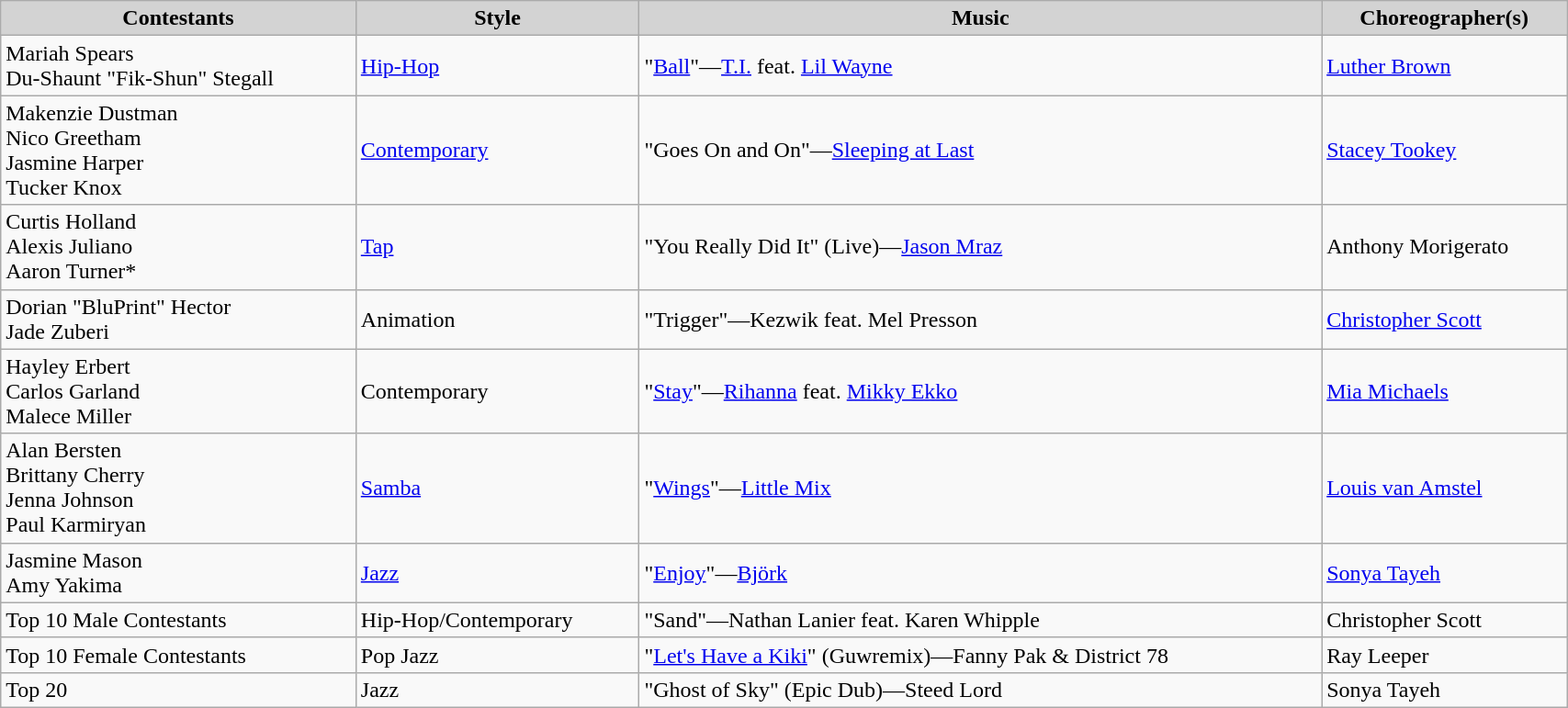<table class="wikitable" style="width:90%;">
<tr style="background:lightgrey; text-align:center;">
<td><strong>Contestants</strong></td>
<td><strong>Style</strong></td>
<td><strong>Music</strong></td>
<td><strong>Choreographer(s)</strong></td>
</tr>
<tr>
<td>Mariah Spears<br>Du-Shaunt "Fik-Shun" Stegall</td>
<td><a href='#'>Hip-Hop</a></td>
<td>"<a href='#'>Ball</a>"—<a href='#'>T.I.</a> feat. <a href='#'>Lil Wayne</a></td>
<td><a href='#'>Luther Brown</a></td>
</tr>
<tr>
<td>Makenzie Dustman<br>Nico Greetham<br>Jasmine Harper<br>Tucker Knox</td>
<td><a href='#'>Contemporary</a></td>
<td>"Goes On and On"—<a href='#'>Sleeping at Last</a></td>
<td><a href='#'>Stacey Tookey</a></td>
</tr>
<tr>
<td>Curtis Holland<br>Alexis Juliano<br>Aaron Turner*</td>
<td><a href='#'>Tap</a></td>
<td>"You Really Did It" (Live)—<a href='#'>Jason Mraz</a></td>
<td>Anthony Morigerato</td>
</tr>
<tr>
<td>Dorian "BluPrint" Hector<br>Jade Zuberi</td>
<td>Animation</td>
<td>"Trigger"—Kezwik feat. Mel Presson</td>
<td><a href='#'>Christopher Scott</a></td>
</tr>
<tr>
<td>Hayley Erbert<br>Carlos Garland<br>Malece Miller</td>
<td>Contemporary</td>
<td>"<a href='#'>Stay</a>"—<a href='#'>Rihanna</a> feat. <a href='#'>Mikky Ekko</a></td>
<td><a href='#'>Mia Michaels</a></td>
</tr>
<tr>
<td>Alan Bersten<br>Brittany Cherry<br>Jenna Johnson<br>Paul Karmiryan</td>
<td><a href='#'>Samba</a></td>
<td>"<a href='#'>Wings</a>"—<a href='#'>Little Mix</a></td>
<td><a href='#'>Louis van Amstel</a></td>
</tr>
<tr>
<td>Jasmine Mason<br>Amy Yakima</td>
<td><a href='#'>Jazz</a></td>
<td>"<a href='#'>Enjoy</a>"—<a href='#'>Björk</a></td>
<td><a href='#'>Sonya Tayeh</a></td>
</tr>
<tr>
<td>Top 10 Male Contestants</td>
<td>Hip-Hop/Contemporary</td>
<td>"Sand"—Nathan Lanier feat. Karen Whipple</td>
<td>Christopher Scott</td>
</tr>
<tr>
<td>Top 10 Female Contestants</td>
<td>Pop Jazz</td>
<td>"<a href='#'>Let's Have a Kiki</a>" (Guwremix)—Fanny Pak & District 78</td>
<td>Ray Leeper</td>
</tr>
<tr>
<td>Top 20</td>
<td>Jazz</td>
<td>"Ghost of Sky" (Epic Dub)—Steed Lord</td>
<td>Sonya Tayeh</td>
</tr>
</table>
